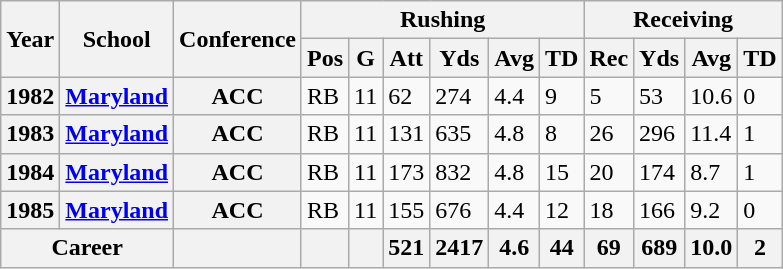<table class="wikitable">
<tr>
<th rowspan="2">Year</th>
<th rowspan="2">School</th>
<th rowspan="2">Conference</th>
<th colspan="6">Rushing</th>
<th colspan="4">Receiving</th>
</tr>
<tr>
<th>Pos</th>
<th>G</th>
<th><abbr>Att</abbr></th>
<th>Yds</th>
<th>Avg</th>
<th>TD</th>
<th>Rec</th>
<th><abbr>Yds</abbr></th>
<th><abbr>Avg</abbr></th>
<th><abbr>TD</abbr></th>
</tr>
<tr>
<th>1982</th>
<th><a href='#'>Maryland</a></th>
<th>ACC</th>
<td>RB</td>
<td>11</td>
<td>62</td>
<td>274</td>
<td>4.4</td>
<td>9</td>
<td>5</td>
<td>53</td>
<td>10.6</td>
<td>0</td>
</tr>
<tr>
<th>1983</th>
<th><a href='#'>Maryland</a></th>
<th>ACC</th>
<td>RB</td>
<td>11</td>
<td>131</td>
<td>635</td>
<td>4.8</td>
<td>8</td>
<td>26</td>
<td>296</td>
<td>11.4</td>
<td>1</td>
</tr>
<tr>
<th>1984</th>
<th><a href='#'>Maryland</a></th>
<th>ACC</th>
<td>RB</td>
<td>11</td>
<td>173</td>
<td>832</td>
<td>4.8</td>
<td>15</td>
<td>20</td>
<td>174</td>
<td>8.7</td>
<td>1</td>
</tr>
<tr>
<th>1985</th>
<th><a href='#'>Maryland</a></th>
<th>ACC</th>
<td>RB</td>
<td>11</td>
<td>155</td>
<td>676</td>
<td>4.4</td>
<td>12</td>
<td>18</td>
<td>166</td>
<td>9.2</td>
<td>0</td>
</tr>
<tr>
<th colspan="2">Career</th>
<th></th>
<th></th>
<th></th>
<th>521</th>
<th>2417</th>
<th>4.6</th>
<th>44</th>
<th>69</th>
<th>689</th>
<th>10.0</th>
<th>2</th>
</tr>
</table>
